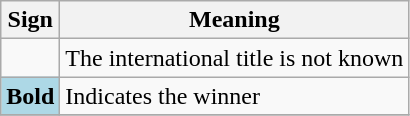<table class="wikitable">
<tr>
<th>Sign</th>
<th>Meaning</th>
</tr>
<tr>
<td></td>
<td>The international title is not known</td>
</tr>
<tr>
<td style="background-color:lightblue"><strong>Bold</strong></td>
<td>Indicates the winner</td>
</tr>
<tr>
</tr>
</table>
